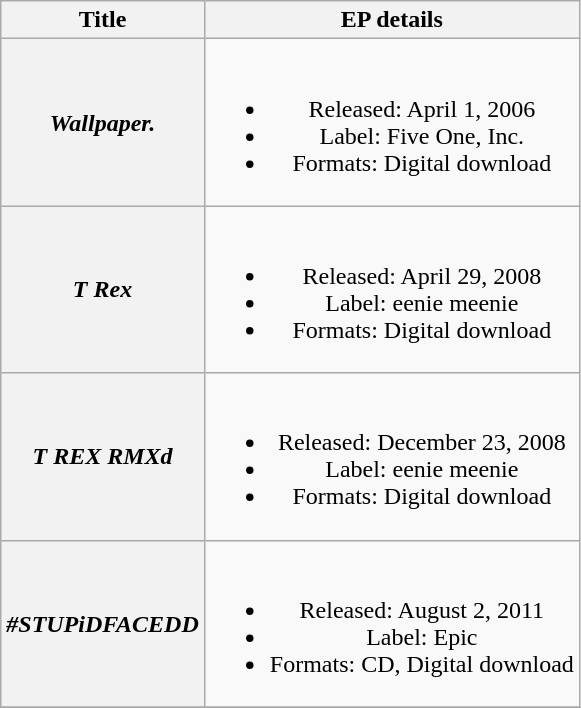<table class="wikitable plainrowheaders" style="text-align:center;">
<tr>
<th scope="col">Title</th>
<th scope="col">EP details</th>
</tr>
<tr>
<th scope="row"><em>Wallpaper.</em></th>
<td><br><ul><li>Released: April 1, 2006</li><li>Label: Five One, Inc.</li><li>Formats: Digital download</li></ul></td>
</tr>
<tr>
<th scope="row"><em>T Rex</em></th>
<td><br><ul><li>Released: April 29, 2008</li><li>Label: eenie meenie</li><li>Formats: Digital download</li></ul></td>
</tr>
<tr>
<th scope="row"><em>T REX RMXd</em></th>
<td><br><ul><li>Released: December 23, 2008</li><li>Label: eenie meenie</li><li>Formats: Digital download</li></ul></td>
</tr>
<tr>
<th scope="row"><em>#STUPiDFACEDD</em></th>
<td><br><ul><li>Released: August 2, 2011</li><li>Label: Epic</li><li>Formats: CD, Digital download</li></ul></td>
</tr>
<tr>
</tr>
</table>
